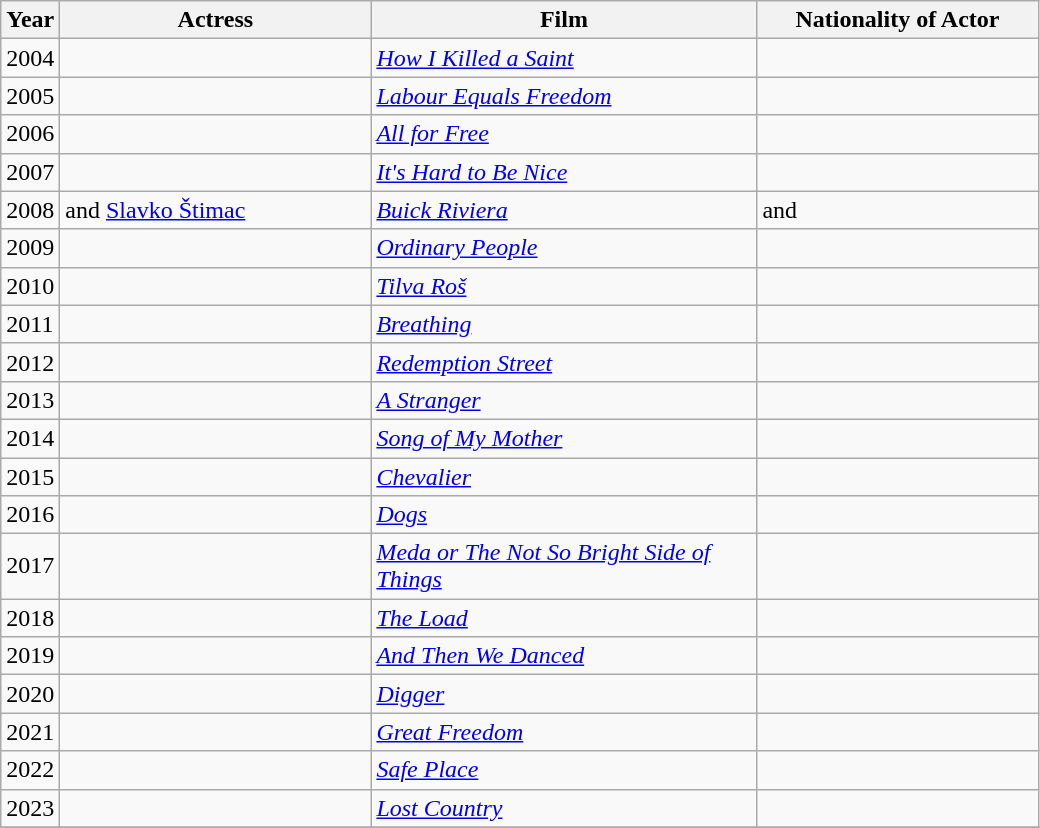<table class="wikitable sortable">
<tr>
<th style="width:30px;">Year</th>
<th style="width:200px;">Actress</th>
<th style="width:250px;">Film</th>
<th style="width:180px;">Nationality of Actor</th>
</tr>
<tr>
<td>2004</td>
<td></td>
<td><em><a href='#'>How I Killed a Saint</a></em></td>
<td></td>
</tr>
<tr>
<td>2005</td>
<td></td>
<td><em><a href='#'>Labour Equals Freedom</a></em></td>
<td></td>
</tr>
<tr>
<td>2006</td>
<td></td>
<td><em><a href='#'>All for Free</a></em></td>
<td></td>
</tr>
<tr>
<td>2007</td>
<td></td>
<td><em><a href='#'>It's Hard to Be Nice</a></em></td>
<td></td>
</tr>
<tr>
<td>2008</td>
<td> and <a href='#'>Slavko Štimac</a></td>
<td><em><a href='#'>Buick Riviera</a></em></td>
<td> and </td>
</tr>
<tr>
<td>2009</td>
<td></td>
<td><em><a href='#'>Ordinary People</a></em></td>
<td></td>
</tr>
<tr>
<td>2010</td>
<td></td>
<td><em><a href='#'>Tilva Roš</a></em></td>
<td></td>
</tr>
<tr>
<td>2011</td>
<td></td>
<td><em><a href='#'>Breathing</a></em></td>
<td></td>
</tr>
<tr>
<td>2012</td>
<td></td>
<td><em><a href='#'>Redemption Street</a></em></td>
<td></td>
</tr>
<tr>
<td>2013</td>
<td></td>
<td><em><a href='#'>A Stranger</a></em></td>
<td></td>
</tr>
<tr>
<td>2014</td>
<td></td>
<td><em><a href='#'>Song of My Mother</a></em></td>
<td></td>
</tr>
<tr>
<td>2015</td>
<td><br></td>
<td><em><a href='#'>Chevalier</a></em></td>
<td></td>
</tr>
<tr>
<td>2016</td>
<td></td>
<td><em><a href='#'>Dogs</a></em></td>
<td></td>
</tr>
<tr>
<td>2017</td>
<td></td>
<td><em><a href='#'>Meda or The Not So Bright Side of Things</a></em></td>
<td></td>
</tr>
<tr>
<td>2018</td>
<td></td>
<td><em><a href='#'>The Load</a></em></td>
<td></td>
</tr>
<tr>
<td>2019</td>
<td></td>
<td><em><a href='#'>And Then We Danced</a></em></td>
<td></td>
</tr>
<tr>
<td>2020</td>
<td></td>
<td><em><a href='#'>Digger</a></em></td>
<td></td>
</tr>
<tr>
<td>2021</td>
<td></td>
<td><em><a href='#'>Great Freedom</a></em></td>
<td></td>
</tr>
<tr>
<td>2022</td>
<td></td>
<td><em><a href='#'>Safe Place</a></em></td>
<td></td>
</tr>
<tr>
<td>2023</td>
<td></td>
<td><em><a href='#'>Lost Country</a></em></td>
<td></td>
</tr>
<tr>
</tr>
</table>
